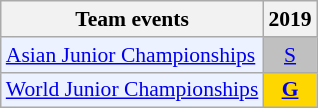<table style='font-size: 90%; text-align:center;' class='wikitable'>
<tr>
<th>Team events</th>
<th>2019</th>
</tr>
<tr>
<td bgcolor="#ECF2FF"; align="left"><a href='#'>Asian Junior Championships</a></td>
<td bgcolor=silver><a href='#'>S</a></td>
</tr>
<tr>
<td bgcolor="#ECF2FF"; align="left"><a href='#'>World Junior Championships</a></td>
<td bgcolor=gold><a href='#'><strong>G</strong></a></td>
</tr>
</table>
